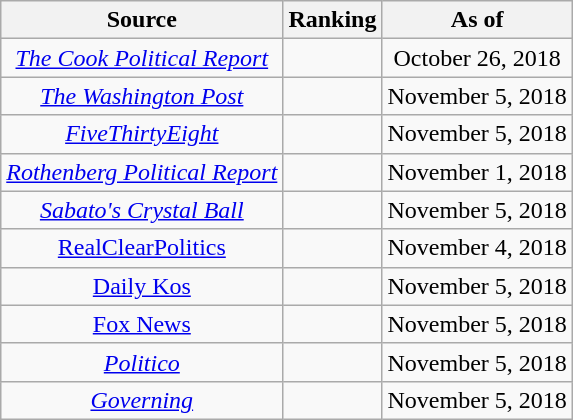<table class="wikitable" style="text-align:center">
<tr>
<th>Source</th>
<th>Ranking</th>
<th>As of</th>
</tr>
<tr>
<td><em><a href='#'>The Cook Political Report</a></em></td>
<td></td>
<td>October 26, 2018</td>
</tr>
<tr>
<td><em><a href='#'>The Washington Post</a></em></td>
<td></td>
<td>November 5, 2018</td>
</tr>
<tr>
<td><em><a href='#'>FiveThirtyEight</a></em></td>
<td></td>
<td>November 5, 2018</td>
</tr>
<tr>
<td><a href='#'><em>Rothenberg Political Report</em></a></td>
<td></td>
<td>November 1, 2018</td>
</tr>
<tr>
<td><em><a href='#'>Sabato's Crystal Ball</a></em></td>
<td></td>
<td>November 5, 2018</td>
</tr>
<tr>
<td><a href='#'>RealClearPolitics</a></td>
<td></td>
<td>November 4, 2018</td>
</tr>
<tr>
<td><a href='#'>Daily Kos</a></td>
<td></td>
<td>November 5, 2018</td>
</tr>
<tr>
<td><a href='#'>Fox News</a></td>
<td></td>
<td>November 5, 2018</td>
</tr>
<tr>
<td><em><a href='#'>Politico</a></em></td>
<td></td>
<td>November 5, 2018</td>
</tr>
<tr>
<td><a href='#'><em>Governing</em></a></td>
<td></td>
<td>November 5, 2018</td>
</tr>
</table>
